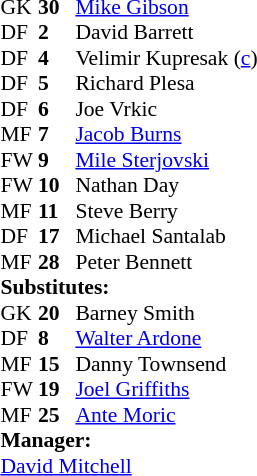<table style="font-size: 90%" cellspacing="0" cellpadding="0" align=center>
<tr>
<th width="25"></th>
<th width="25"></th>
</tr>
<tr>
<td>GK</td>
<td><strong>30</strong></td>
<td> <a href='#'>Mike Gibson</a></td>
</tr>
<tr>
<td>DF</td>
<td><strong>2</strong></td>
<td> David Barrett</td>
</tr>
<tr>
<td>DF</td>
<td><strong>4</strong></td>
<td> Velimir Kupresak (<a href='#'>c</a>)</td>
</tr>
<tr>
<td>DF</td>
<td><strong>5</strong></td>
<td> Richard Plesa</td>
</tr>
<tr>
<td>DF</td>
<td><strong>6</strong></td>
<td> Joe Vrkic</td>
</tr>
<tr>
<td>MF</td>
<td><strong>7</strong></td>
<td> <a href='#'>Jacob Burns</a></td>
<td></td>
<td></td>
</tr>
<tr>
<td>FW</td>
<td><strong>9</strong></td>
<td> <a href='#'>Mile Sterjovski</a></td>
</tr>
<tr>
<td>FW</td>
<td><strong>10</strong></td>
<td> Nathan Day</td>
<td></td>
<td></td>
</tr>
<tr>
<td>MF</td>
<td><strong>11</strong></td>
<td> Steve Berry</td>
</tr>
<tr>
<td>DF</td>
<td><strong>17</strong></td>
<td> Michael Santalab</td>
<td></td>
<td></td>
</tr>
<tr>
<td>MF</td>
<td><strong>28</strong></td>
<td> Peter Bennett</td>
</tr>
<tr>
<td colspan=3><strong>Substitutes:</strong></td>
</tr>
<tr>
<td>GK</td>
<td><strong>20</strong></td>
<td> Barney Smith</td>
</tr>
<tr>
<td>DF</td>
<td><strong>8</strong></td>
<td> <a href='#'>Walter Ardone</a></td>
<td></td>
<td></td>
</tr>
<tr>
<td>MF</td>
<td><strong>15</strong></td>
<td> Danny Townsend</td>
<td></td>
<td></td>
</tr>
<tr>
<td>FW</td>
<td><strong>19</strong></td>
<td> <a href='#'>Joel Griffiths</a></td>
<td></td>
<td></td>
</tr>
<tr>
<td>MF</td>
<td><strong>25</strong></td>
<td> <a href='#'>Ante Moric</a></td>
</tr>
<tr>
<td colspan=3><strong>Manager:</strong></td>
</tr>
<tr>
<td colspan=4> <a href='#'>David Mitchell</a></td>
</tr>
</table>
